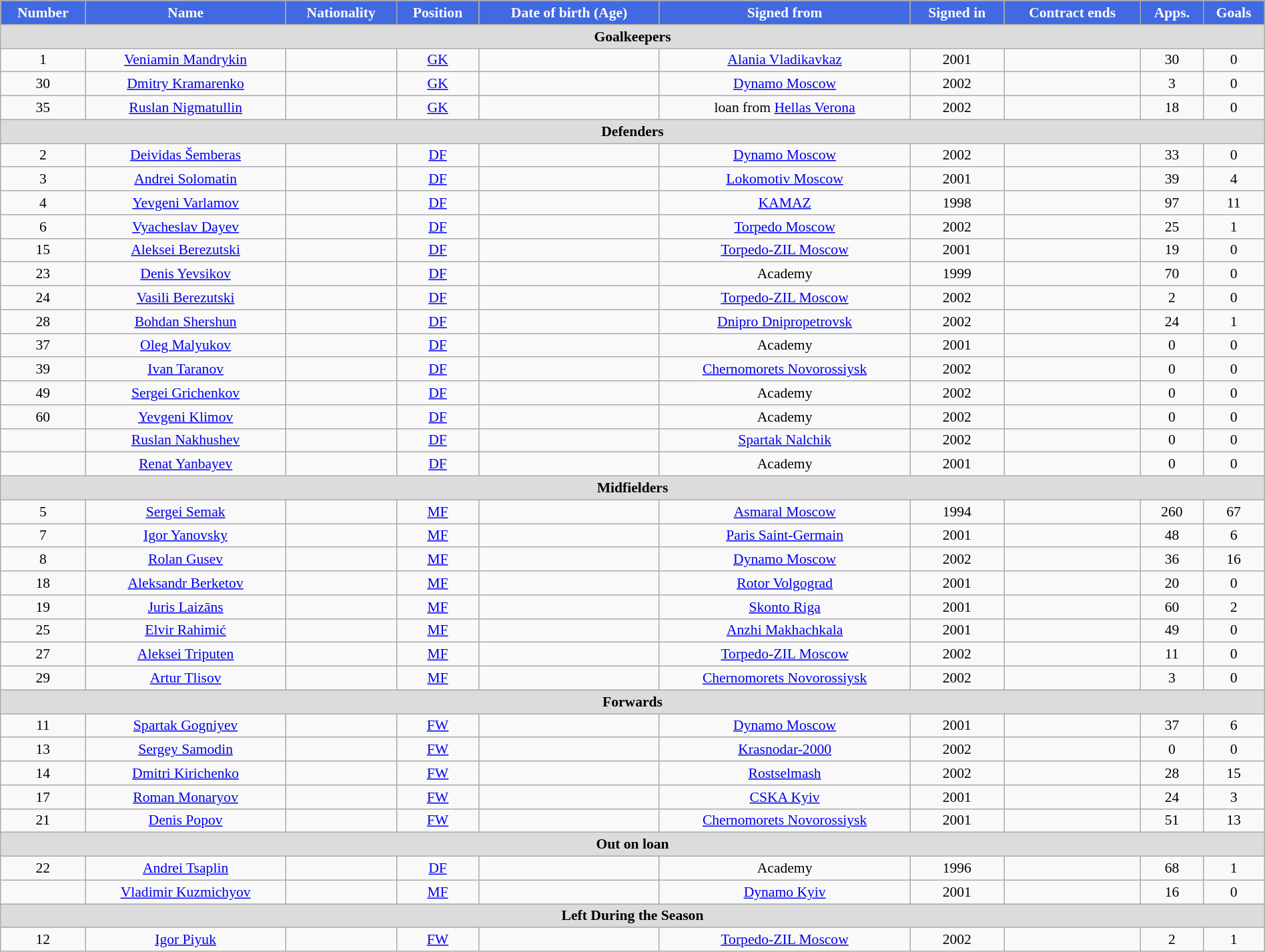<table class="wikitable"  style="text-align:center; font-size:90%; width:100%;">
<tr>
<th style="background:#4169E1; color:white; text-align:center;">Number</th>
<th style="background:#4169E1; color:white; text-align:center;">Name</th>
<th style="background:#4169E1; color:white; text-align:center;">Nationality</th>
<th style="background:#4169E1; color:white; text-align:center;">Position</th>
<th style="background:#4169E1; color:white; text-align:center;">Date of birth (Age)</th>
<th style="background:#4169E1; color:white; text-align:center;">Signed from</th>
<th style="background:#4169E1; color:white; text-align:center;">Signed in</th>
<th style="background:#4169E1; color:white; text-align:center;">Contract ends</th>
<th style="background:#4169E1; color:white; text-align:center;">Apps.</th>
<th style="background:#4169E1; color:white; text-align:center;">Goals</th>
</tr>
<tr>
<th colspan="11"  style="background:#dcdcdc; text-align:center;">Goalkeepers</th>
</tr>
<tr>
<td>1</td>
<td><a href='#'>Veniamin Mandrykin</a></td>
<td></td>
<td><a href='#'>GK</a></td>
<td></td>
<td><a href='#'>Alania Vladikavkaz</a></td>
<td>2001</td>
<td></td>
<td>30</td>
<td>0</td>
</tr>
<tr>
<td>30</td>
<td><a href='#'>Dmitry Kramarenko</a></td>
<td></td>
<td><a href='#'>GK</a></td>
<td></td>
<td><a href='#'>Dynamo Moscow</a></td>
<td>2002</td>
<td></td>
<td>3</td>
<td>0</td>
</tr>
<tr>
<td>35</td>
<td><a href='#'>Ruslan Nigmatullin</a></td>
<td></td>
<td><a href='#'>GK</a></td>
<td></td>
<td>loan from <a href='#'>Hellas Verona</a></td>
<td>2002</td>
<td></td>
<td>18</td>
<td>0</td>
</tr>
<tr>
<th colspan="11"  style="background:#dcdcdc; text-align:center;">Defenders</th>
</tr>
<tr>
<td>2</td>
<td><a href='#'>Deividas Šemberas</a></td>
<td></td>
<td><a href='#'>DF</a></td>
<td></td>
<td><a href='#'>Dynamo Moscow</a></td>
<td>2002</td>
<td></td>
<td>33</td>
<td>0</td>
</tr>
<tr>
<td>3</td>
<td><a href='#'>Andrei Solomatin</a></td>
<td></td>
<td><a href='#'>DF</a></td>
<td></td>
<td><a href='#'>Lokomotiv Moscow</a></td>
<td>2001</td>
<td></td>
<td>39</td>
<td>4</td>
</tr>
<tr>
<td>4</td>
<td><a href='#'>Yevgeni Varlamov</a></td>
<td></td>
<td><a href='#'>DF</a></td>
<td></td>
<td><a href='#'>KAMAZ</a></td>
<td>1998</td>
<td></td>
<td>97</td>
<td>11</td>
</tr>
<tr>
<td>6</td>
<td><a href='#'>Vyacheslav Dayev</a></td>
<td></td>
<td><a href='#'>DF</a></td>
<td></td>
<td><a href='#'>Torpedo Moscow</a></td>
<td>2002</td>
<td></td>
<td>25</td>
<td>1</td>
</tr>
<tr>
<td>15</td>
<td><a href='#'>Aleksei Berezutski</a></td>
<td></td>
<td><a href='#'>DF</a></td>
<td></td>
<td><a href='#'>Torpedo-ZIL Moscow</a></td>
<td>2001</td>
<td></td>
<td>19</td>
<td>0</td>
</tr>
<tr>
<td>23</td>
<td><a href='#'>Denis Yevsikov</a></td>
<td></td>
<td><a href='#'>DF</a></td>
<td></td>
<td>Academy</td>
<td>1999</td>
<td></td>
<td>70</td>
<td>0</td>
</tr>
<tr>
<td>24</td>
<td><a href='#'>Vasili Berezutski</a></td>
<td></td>
<td><a href='#'>DF</a></td>
<td></td>
<td><a href='#'>Torpedo-ZIL Moscow</a></td>
<td>2002</td>
<td></td>
<td>2</td>
<td>0</td>
</tr>
<tr>
<td>28</td>
<td><a href='#'>Bohdan Shershun</a></td>
<td></td>
<td><a href='#'>DF</a></td>
<td></td>
<td><a href='#'>Dnipro Dnipropetrovsk</a></td>
<td>2002</td>
<td></td>
<td>24</td>
<td>1</td>
</tr>
<tr>
<td>37</td>
<td><a href='#'>Oleg Malyukov</a></td>
<td></td>
<td><a href='#'>DF</a></td>
<td></td>
<td>Academy</td>
<td>2001</td>
<td></td>
<td>0</td>
<td>0</td>
</tr>
<tr>
<td>39</td>
<td><a href='#'>Ivan Taranov</a></td>
<td></td>
<td><a href='#'>DF</a></td>
<td></td>
<td><a href='#'>Chernomorets Novorossiysk</a></td>
<td>2002</td>
<td></td>
<td>0</td>
<td>0</td>
</tr>
<tr>
<td>49</td>
<td><a href='#'>Sergei Grichenkov</a></td>
<td></td>
<td><a href='#'>DF</a></td>
<td></td>
<td>Academy</td>
<td>2002</td>
<td></td>
<td>0</td>
<td>0</td>
</tr>
<tr>
<td>60</td>
<td><a href='#'>Yevgeni Klimov</a></td>
<td></td>
<td><a href='#'>DF</a></td>
<td></td>
<td>Academy</td>
<td>2002</td>
<td></td>
<td>0</td>
<td>0</td>
</tr>
<tr>
<td></td>
<td><a href='#'>Ruslan Nakhushev</a></td>
<td></td>
<td><a href='#'>DF</a></td>
<td></td>
<td><a href='#'>Spartak Nalchik</a></td>
<td>2002</td>
<td></td>
<td>0</td>
<td>0</td>
</tr>
<tr>
<td></td>
<td><a href='#'>Renat Yanbayev</a></td>
<td></td>
<td><a href='#'>DF</a></td>
<td></td>
<td>Academy</td>
<td>2001</td>
<td></td>
<td>0</td>
<td>0</td>
</tr>
<tr>
<th colspan="11"  style="background:#dcdcdc; text-align:center;">Midfielders</th>
</tr>
<tr>
<td>5</td>
<td><a href='#'>Sergei Semak</a></td>
<td></td>
<td><a href='#'>MF</a></td>
<td></td>
<td><a href='#'>Asmaral Moscow</a></td>
<td>1994</td>
<td></td>
<td>260</td>
<td>67</td>
</tr>
<tr>
<td>7</td>
<td><a href='#'>Igor Yanovsky</a></td>
<td></td>
<td><a href='#'>MF</a></td>
<td></td>
<td><a href='#'>Paris Saint-Germain</a></td>
<td>2001</td>
<td></td>
<td>48</td>
<td>6</td>
</tr>
<tr>
<td>8</td>
<td><a href='#'>Rolan Gusev</a></td>
<td></td>
<td><a href='#'>MF</a></td>
<td></td>
<td><a href='#'>Dynamo Moscow</a></td>
<td>2002</td>
<td></td>
<td>36</td>
<td>16</td>
</tr>
<tr>
<td>18</td>
<td><a href='#'>Aleksandr Berketov</a></td>
<td></td>
<td><a href='#'>MF</a></td>
<td></td>
<td><a href='#'>Rotor Volgograd</a></td>
<td>2001</td>
<td></td>
<td>20</td>
<td>0</td>
</tr>
<tr>
<td>19</td>
<td><a href='#'>Juris Laizāns</a></td>
<td></td>
<td><a href='#'>MF</a></td>
<td></td>
<td><a href='#'>Skonto Riga</a></td>
<td>2001</td>
<td></td>
<td>60</td>
<td>2</td>
</tr>
<tr>
<td>25</td>
<td><a href='#'>Elvir Rahimić</a></td>
<td></td>
<td><a href='#'>MF</a></td>
<td></td>
<td><a href='#'>Anzhi Makhachkala</a></td>
<td>2001</td>
<td></td>
<td>49</td>
<td>0</td>
</tr>
<tr>
<td>27</td>
<td><a href='#'>Aleksei Triputen</a></td>
<td></td>
<td><a href='#'>MF</a></td>
<td></td>
<td><a href='#'>Torpedo-ZIL Moscow</a></td>
<td>2002</td>
<td></td>
<td>11</td>
<td>0</td>
</tr>
<tr>
<td>29</td>
<td><a href='#'>Artur Tlisov</a></td>
<td></td>
<td><a href='#'>MF</a></td>
<td></td>
<td><a href='#'>Chernomorets Novorossiysk</a></td>
<td>2002</td>
<td></td>
<td>3</td>
<td>0</td>
</tr>
<tr>
<th colspan="11"  style="background:#dcdcdc; text-align:center;">Forwards</th>
</tr>
<tr>
<td>11</td>
<td><a href='#'>Spartak Gogniyev</a></td>
<td></td>
<td><a href='#'>FW</a></td>
<td></td>
<td><a href='#'>Dynamo Moscow</a></td>
<td>2001</td>
<td></td>
<td>37</td>
<td>6</td>
</tr>
<tr>
<td>13</td>
<td><a href='#'>Sergey Samodin</a></td>
<td></td>
<td><a href='#'>FW</a></td>
<td></td>
<td><a href='#'>Krasnodar-2000</a></td>
<td>2002</td>
<td></td>
<td>0</td>
<td>0</td>
</tr>
<tr>
<td>14</td>
<td><a href='#'>Dmitri Kirichenko</a></td>
<td></td>
<td><a href='#'>FW</a></td>
<td></td>
<td><a href='#'>Rostselmash</a></td>
<td>2002</td>
<td></td>
<td>28</td>
<td>15</td>
</tr>
<tr>
<td>17</td>
<td><a href='#'>Roman Monaryov</a></td>
<td></td>
<td><a href='#'>FW</a></td>
<td></td>
<td><a href='#'>CSKA Kyiv</a></td>
<td>2001</td>
<td></td>
<td>24</td>
<td>3</td>
</tr>
<tr>
<td>21</td>
<td><a href='#'>Denis Popov</a></td>
<td></td>
<td><a href='#'>FW</a></td>
<td></td>
<td><a href='#'>Chernomorets Novorossiysk</a></td>
<td>2001</td>
<td></td>
<td>51</td>
<td>13</td>
</tr>
<tr>
<th colspan="11"  style="background:#dcdcdc; text-align:center;">Out on loan</th>
</tr>
<tr>
<td>22</td>
<td><a href='#'>Andrei Tsaplin</a></td>
<td></td>
<td><a href='#'>DF</a></td>
<td></td>
<td>Academy</td>
<td>1996</td>
<td></td>
<td>68</td>
<td>1</td>
</tr>
<tr>
<td></td>
<td><a href='#'>Vladimir Kuzmichyov</a></td>
<td></td>
<td><a href='#'>MF</a></td>
<td></td>
<td><a href='#'>Dynamo Kyiv</a></td>
<td>2001</td>
<td></td>
<td>16</td>
<td>0</td>
</tr>
<tr>
<th colspan="11"  style="background:#dcdcdc; text-align:center;">Left During the Season</th>
</tr>
<tr>
<td>12</td>
<td><a href='#'>Igor Piyuk</a></td>
<td></td>
<td><a href='#'>FW</a></td>
<td></td>
<td><a href='#'>Torpedo-ZIL Moscow</a></td>
<td>2002</td>
<td></td>
<td>2</td>
<td>1</td>
</tr>
</table>
